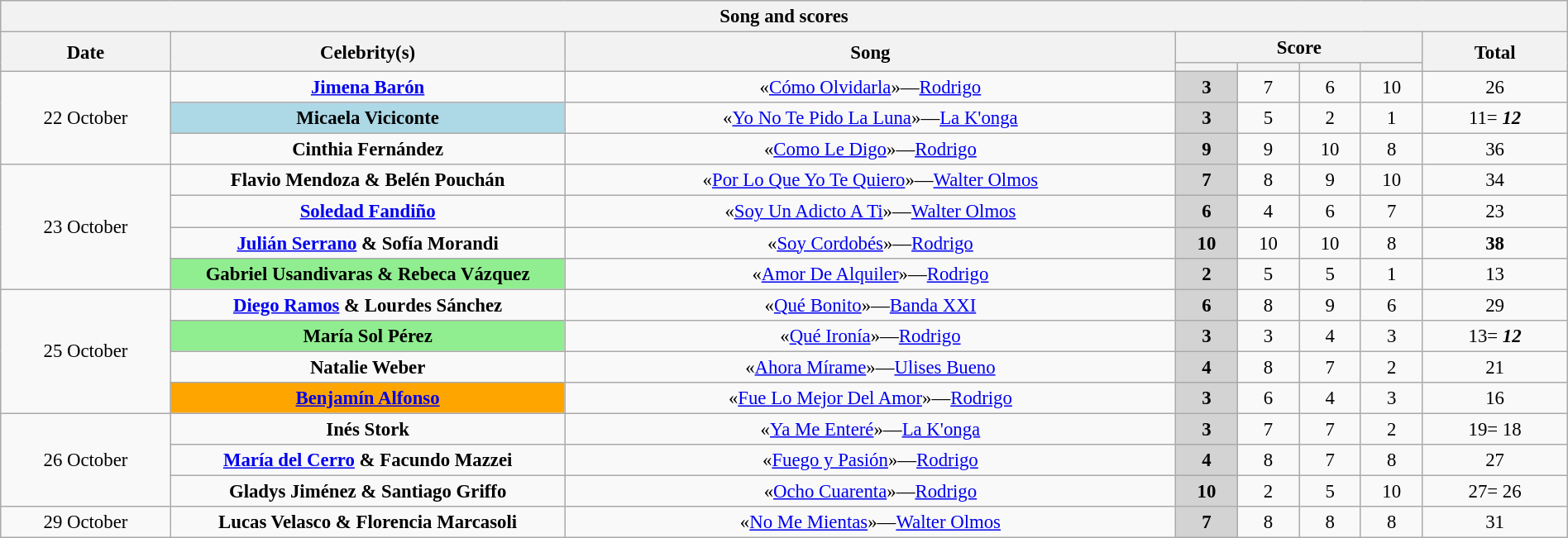<table class="wikitable collapsible collapsed" style="font-size:95%; text-align: center; width: 100%;">
<tr>
<th colspan="11" style="with: 100%;" align=center>Song and scores</th>
</tr>
<tr>
<th rowspan="2" width=95>Date</th>
<th rowspan="2" width=230>Celebrity(s)</th>
<th rowspan="2" width=360>Song</th>
<th colspan="4">Score</th>
<th rowspan="2" width=80>Total</th>
</tr>
<tr>
<th width=30></th>
<th width=30></th>
<th width=30></th>
<th width=30></th>
</tr>
<tr>
<td rowspan="3">22 October</td>
<td bgcolor=""><strong><a href='#'>Jimena Barón</a></strong></td>
<td>«<a href='#'>Cómo Olvidarla</a>»—<a href='#'>Rodrigo</a></td>
<td bgcolor="lightgrey"><strong>3</strong></td>
<td>7</td>
<td>6</td>
<td>10</td>
<td>26</td>
</tr>
<tr>
<td bgcolor="lightblue"><strong>Micaela Viciconte</strong></td>
<td>«<a href='#'>Yo No Te Pido La Luna</a>»—<a href='#'>La K'onga</a></td>
<td bgcolor="lightgrey"><strong>3</strong></td>
<td>5</td>
<td>2</td>
<td>1</td>
<td>11= <span><strong><em>12</em></strong></span></td>
</tr>
<tr>
<td bgcolor=""><strong>Cinthia Fernández</strong></td>
<td>«<a href='#'>Como Le Digo</a>»—<a href='#'>Rodrigo</a></td>
<td bgcolor="lightgrey"><strong>9</strong></td>
<td>9</td>
<td>10</td>
<td>8</td>
<td>36</td>
</tr>
<tr>
<td rowspan="4">23 October</td>
<td bgcolor=""><strong>Flavio Mendoza & Belén Pouchán</strong></td>
<td>«<a href='#'>Por Lo Que Yo Te Quiero</a>»—<a href='#'>Walter Olmos</a></td>
<td bgcolor="lightgrey"><strong>7</strong></td>
<td>8</td>
<td>9</td>
<td>10</td>
<td>34</td>
</tr>
<tr>
<td bgcolor=""><strong><a href='#'>Soledad Fandiño</a></strong></td>
<td>«<a href='#'>Soy Un Adicto A Ti</a>»—<a href='#'>Walter Olmos</a></td>
<td bgcolor="lightgrey"><strong>6</strong></td>
<td>4</td>
<td>6</td>
<td>7</td>
<td>23</td>
</tr>
<tr>
<td bgcolor=""><strong><a href='#'>Julián Serrano</a> & Sofía Morandi</strong></td>
<td>«<a href='#'>Soy Cordobés</a>»—<a href='#'>Rodrigo</a></td>
<td bgcolor="lightgrey"><strong>10</strong></td>
<td>10</td>
<td>10</td>
<td>8</td>
<td><span><strong>38</strong></span></td>
</tr>
<tr>
<td bgcolor="lightgreen"><strong>Gabriel Usandivaras & Rebeca Vázquez</strong></td>
<td>«<a href='#'>Amor De Alquiler</a>»—<a href='#'>Rodrigo</a></td>
<td bgcolor="lightgrey"><strong>2</strong></td>
<td>5</td>
<td>5</td>
<td>1</td>
<td>13</td>
</tr>
<tr>
<td rowspan="4">25 October</td>
<td bgcolor=""><strong><a href='#'>Diego Ramos</a> & Lourdes Sánchez</strong></td>
<td>«<a href='#'>Qué Bonito</a>»—<a href='#'>Banda XXI</a></td>
<td bgcolor="lightgrey"><strong>6</strong></td>
<td>8</td>
<td>9</td>
<td>6</td>
<td>29</td>
</tr>
<tr>
<td bgcolor="lightgreen"><strong>María Sol Pérez</strong></td>
<td>«<a href='#'>Qué Ironía</a>»—<a href='#'>Rodrigo</a></td>
<td bgcolor="lightgrey"><strong>3</strong></td>
<td>3</td>
<td>4</td>
<td>3</td>
<td>13= <span><strong><em>12</em></strong></span></td>
</tr>
<tr>
<td bgcolor=""><strong>Natalie Weber</strong></td>
<td>«<a href='#'>Ahora Mírame</a>»—<a href='#'>Ulises Bueno</a></td>
<td bgcolor="lightgrey"><strong>4</strong></td>
<td>8</td>
<td>7</td>
<td>2</td>
<td>21</td>
</tr>
<tr>
<td bgcolor="orange"><strong><a href='#'>Benjamín Alfonso</a></strong></td>
<td>«<a href='#'>Fue Lo Mejor Del Amor</a>»—<a href='#'>Rodrigo</a></td>
<td bgcolor="lightgrey"><strong>3</strong></td>
<td>6</td>
<td>4</td>
<td>3</td>
<td>16</td>
</tr>
<tr>
<td rowspan="3">26 October</td>
<td bgcolor=""><strong>Inés Stork</strong></td>
<td>«<a href='#'>Ya Me Enteré</a>»—<a href='#'>La K'onga</a></td>
<td bgcolor="lightgrey"><strong>3</strong></td>
<td>7</td>
<td>7</td>
<td>2</td>
<td>19= 18</td>
</tr>
<tr>
<td bgcolor=""><strong><a href='#'>María del Cerro</a> & Facundo Mazzei</strong></td>
<td>«<a href='#'>Fuego y Pasión</a>»—<a href='#'>Rodrigo</a></td>
<td bgcolor="lightgrey"><strong>4</strong></td>
<td>8</td>
<td>7</td>
<td>8</td>
<td>27</td>
</tr>
<tr>
<td bgcolor=""><strong>Gladys Jiménez & Santiago Griffo</strong></td>
<td>«<a href='#'>Ocho Cuarenta</a>»—<a href='#'>Rodrigo</a></td>
<td bgcolor="lightgrey"><strong>10</strong></td>
<td>2</td>
<td>5</td>
<td>10</td>
<td>27= 26</td>
</tr>
<tr>
<td rowspan="1">29 October</td>
<td bgcolor=""><strong>Lucas Velasco & Florencia Marcasoli</strong></td>
<td>«<a href='#'>No Me Mientas</a>»—<a href='#'>Walter Olmos</a></td>
<td bgcolor="lightgrey"><strong>7</strong></td>
<td>8</td>
<td>8</td>
<td>8</td>
<td>31</td>
</tr>
</table>
